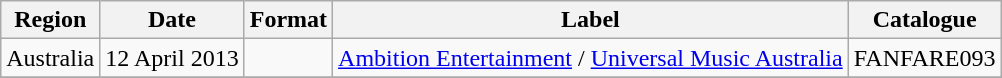<table class="wikitable plainrowheaders">
<tr>
<th scope="col">Region</th>
<th scope="col">Date</th>
<th scope="col">Format</th>
<th scope="col">Label</th>
<th scope="col">Catalogue</th>
</tr>
<tr>
<td>Australia</td>
<td>12 April 2013</td>
<td></td>
<td><a href='#'>Ambition Entertainment</a> / <a href='#'>Universal Music Australia</a></td>
<td>FANFARE093</td>
</tr>
<tr>
</tr>
</table>
